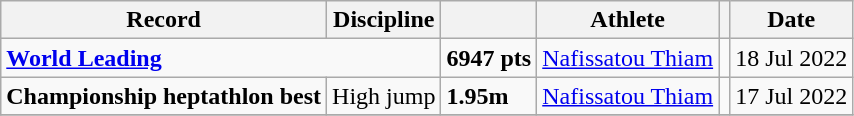<table class="wikitable">
<tr>
<th>Record</th>
<th>Discipline</th>
<th></th>
<th>Athlete</th>
<th></th>
<th>Date</th>
</tr>
<tr>
<td colspan="2"><strong><a href='#'>World Leading</a></strong></td>
<td><strong>6947 pts</strong></td>
<td><a href='#'>Nafissatou Thiam</a></td>
<td></td>
<td>18 Jul 2022</td>
</tr>
<tr>
<td><strong>Championship heptathlon best</strong></td>
<td>High jump</td>
<td><strong>1.95m</strong></td>
<td><a href='#'>Nafissatou Thiam</a></td>
<td></td>
<td>17 Jul 2022</td>
</tr>
<tr>
</tr>
</table>
